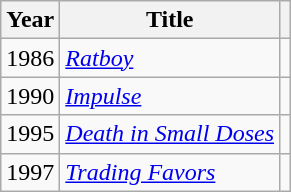<table class="wikitable sortable">
<tr>
<th>Year</th>
<th>Title</th>
<th class="unsortable"></th>
</tr>
<tr>
<td>1986</td>
<td><em><a href='#'>Ratboy</a></em></td>
<td></td>
</tr>
<tr>
<td>1990</td>
<td><em><a href='#'>Impulse</a></em></td>
<td></td>
</tr>
<tr>
<td>1995</td>
<td><em><a href='#'>Death in Small Doses</a></em></td>
<td></td>
</tr>
<tr>
<td>1997</td>
<td><em><a href='#'>Trading Favors</a></em></td>
<td></td>
</tr>
</table>
